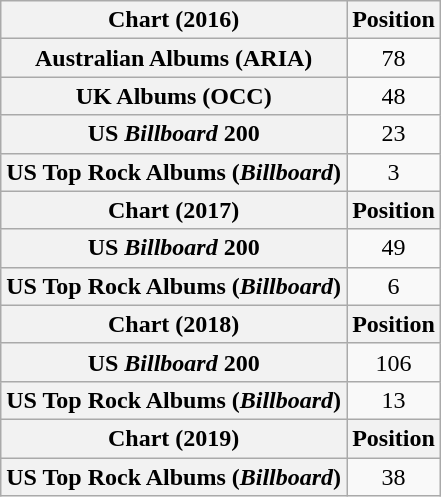<table class="wikitable sortable plainrowheaders" style="text-align:center">
<tr>
<th scope="col">Chart (2016)</th>
<th scope="col">Position</th>
</tr>
<tr>
<th scope="row">Australian Albums (ARIA)</th>
<td>78</td>
</tr>
<tr>
<th scope="row">UK Albums (OCC)</th>
<td>48</td>
</tr>
<tr>
<th scope="row">US <em>Billboard</em> 200</th>
<td>23</td>
</tr>
<tr>
<th scope="row">US Top Rock Albums (<em>Billboard</em>)</th>
<td>3</td>
</tr>
<tr>
<th scope="col">Chart (2017)</th>
<th scope="col">Position</th>
</tr>
<tr>
<th scope="row">US <em>Billboard</em> 200</th>
<td>49</td>
</tr>
<tr>
<th scope="row">US Top Rock Albums (<em>Billboard</em>)</th>
<td>6</td>
</tr>
<tr>
<th scope="col">Chart (2018)</th>
<th scope="col">Position</th>
</tr>
<tr>
<th scope="row">US <em>Billboard</em> 200</th>
<td>106</td>
</tr>
<tr>
<th scope="row">US Top Rock Albums (<em>Billboard</em>)</th>
<td>13</td>
</tr>
<tr>
<th scope="col">Chart (2019)</th>
<th scope="col">Position</th>
</tr>
<tr>
<th scope="row">US Top Rock Albums (<em>Billboard</em>)</th>
<td>38</td>
</tr>
</table>
